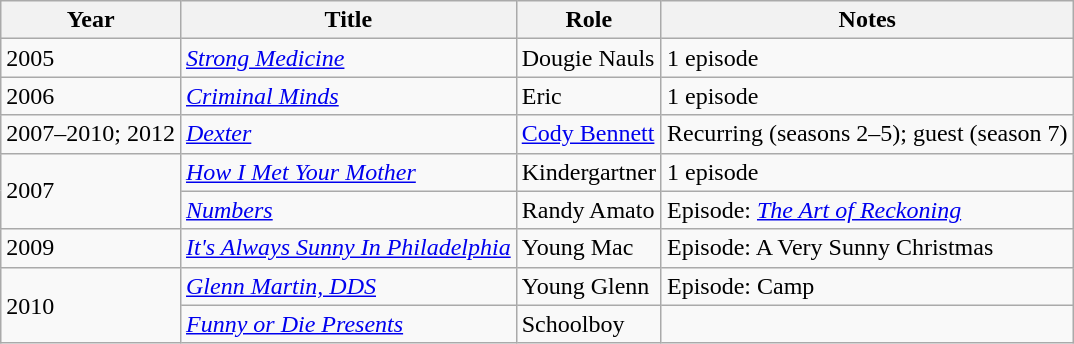<table class="wikitable sortable">
<tr>
<th>Year</th>
<th>Title</th>
<th class="unsortable">Role</th>
<th class="unsortable">Notes</th>
</tr>
<tr>
<td>2005</td>
<td><em><a href='#'>Strong Medicine</a></em></td>
<td>Dougie Nauls</td>
<td>1 episode</td>
</tr>
<tr>
<td>2006</td>
<td><em><a href='#'>Criminal Minds</a></em></td>
<td>Eric</td>
<td>1 episode</td>
</tr>
<tr>
<td>2007–2010; 2012</td>
<td><em><a href='#'>Dexter</a></em></td>
<td><a href='#'>Cody Bennett</a></td>
<td>Recurring (seasons 2–5); guest (season 7)</td>
</tr>
<tr>
<td rowspan="2">2007</td>
<td><em><a href='#'>How I Met Your Mother</a></em></td>
<td>Kindergartner</td>
<td>1 episode</td>
</tr>
<tr>
<td><em><a href='#'>Numbers</a></em></td>
<td>Randy Amato</td>
<td>Episode: <em><a href='#'>The Art of Reckoning</a></em></td>
</tr>
<tr>
<td>2009</td>
<td><em><a href='#'>It's Always Sunny In Philadelphia</a></em></td>
<td>Young Mac</td>
<td>Episode: A Very Sunny Christmas</td>
</tr>
<tr>
<td rowspan="2">2010</td>
<td><em><a href='#'>Glenn Martin, DDS</a></em></td>
<td>Young Glenn</td>
<td>Episode: Camp</td>
</tr>
<tr>
<td><em><a href='#'>Funny or Die Presents</a></em></td>
<td>Schoolboy</td>
<td></td>
</tr>
</table>
